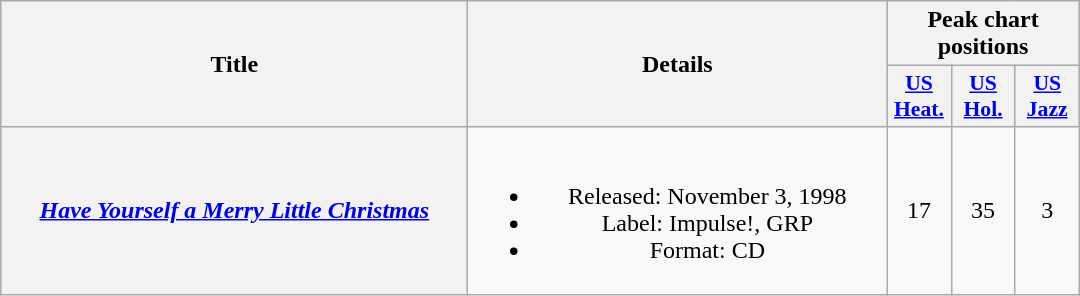<table class="wikitable plainrowheaders" style="text-align:center;">
<tr>
<th scope="col" rowspan="2" style="width:19em;">Title</th>
<th scope="col" rowspan="2" style="width:17em;">Details</th>
<th scope="col" colspan="3">Peak chart positions</th>
</tr>
<tr>
<th scope="col" style="width:2.5em;font-size:90%;"><a href='#'>US<br>Heat.</a><br></th>
<th scope="col" style="width:2.5em;font-size:90%;"><a href='#'>US<br>Hol.</a><br></th>
<th scope="col" style="width:2.5em;font-size:90%;"><a href='#'>US<br>Jazz</a><br></th>
</tr>
<tr>
<th scope="row"><em><a href='#'>Have Yourself a Merry Little Christmas</a></em></th>
<td><br><ul><li>Released: November 3, 1998</li><li>Label: Impulse!, GRP</li><li>Format: CD</li></ul></td>
<td>17</td>
<td>35</td>
<td>3</td>
</tr>
</table>
